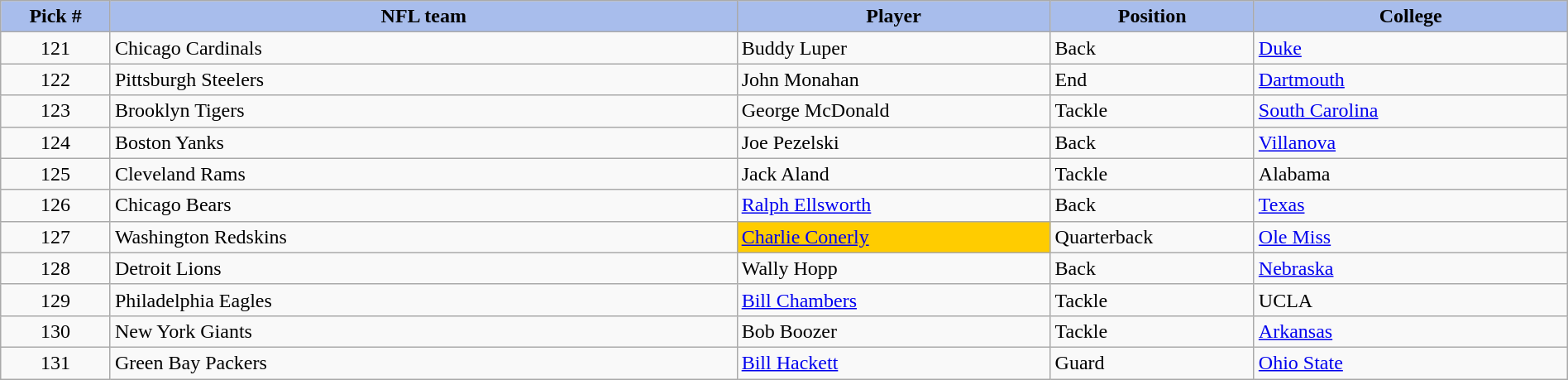<table class="wikitable sortable sortable" style="width: 100%">
<tr>
<th style="background:#A8BDEC;" width=7%>Pick #</th>
<th width=40% style="background:#A8BDEC;">NFL team</th>
<th width=20% style="background:#A8BDEC;">Player</th>
<th width=13% style="background:#A8BDEC;">Position</th>
<th style="background:#A8BDEC;">College</th>
</tr>
<tr>
<td align=center>121</td>
<td>Chicago Cardinals</td>
<td>Buddy Luper</td>
<td>Back</td>
<td><a href='#'>Duke</a></td>
</tr>
<tr>
<td align=center>122</td>
<td>Pittsburgh Steelers</td>
<td>John Monahan</td>
<td>End</td>
<td><a href='#'>Dartmouth</a></td>
</tr>
<tr>
<td align=center>123</td>
<td>Brooklyn Tigers</td>
<td>George McDonald</td>
<td>Tackle</td>
<td><a href='#'>South Carolina</a></td>
</tr>
<tr>
<td align=center>124</td>
<td>Boston Yanks</td>
<td>Joe Pezelski</td>
<td>Back</td>
<td><a href='#'>Villanova</a></td>
</tr>
<tr>
<td align=center>125</td>
<td>Cleveland Rams</td>
<td>Jack Aland</td>
<td>Tackle</td>
<td>Alabama</td>
</tr>
<tr>
<td align=center>126</td>
<td>Chicago Bears</td>
<td><a href='#'>Ralph Ellsworth</a></td>
<td>Back</td>
<td><a href='#'>Texas</a></td>
</tr>
<tr>
<td align=center>127</td>
<td>Washington Redskins</td>
<td bgcolor="#FFCC00"><a href='#'>Charlie Conerly</a></td>
<td>Quarterback</td>
<td><a href='#'>Ole Miss</a></td>
</tr>
<tr>
<td align=center>128</td>
<td>Detroit Lions</td>
<td>Wally Hopp</td>
<td>Back</td>
<td><a href='#'>Nebraska</a></td>
</tr>
<tr>
<td align=center>129</td>
<td>Philadelphia Eagles</td>
<td><a href='#'>Bill Chambers</a></td>
<td>Tackle</td>
<td>UCLA</td>
</tr>
<tr>
<td align=center>130</td>
<td>New York Giants</td>
<td>Bob Boozer</td>
<td>Tackle</td>
<td><a href='#'>Arkansas</a></td>
</tr>
<tr>
<td align=center>131</td>
<td>Green Bay Packers</td>
<td><a href='#'>Bill Hackett</a></td>
<td>Guard</td>
<td><a href='#'>Ohio State</a></td>
</tr>
</table>
